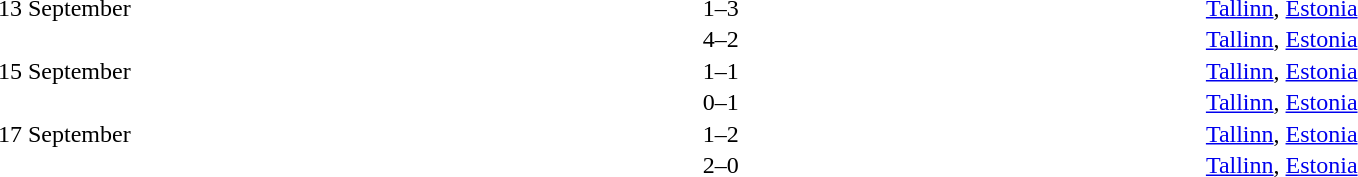<table cellspacing=1 width=85%>
<tr>
<th width=15%></th>
<th width=25%></th>
<th width=10%></th>
<th width=25%></th>
<th width=25%></th>
</tr>
<tr>
<td>13 September</td>
<td align=right></td>
<td align=center>1–3</td>
<td></td>
<td><a href='#'>Tallinn</a>, <a href='#'>Estonia</a></td>
</tr>
<tr>
<td></td>
<td align=right></td>
<td align=center>4–2</td>
<td></td>
<td><a href='#'>Tallinn</a>, <a href='#'>Estonia</a></td>
</tr>
<tr>
<td>15 September</td>
<td align=right></td>
<td align=center>1–1</td>
<td></td>
<td><a href='#'>Tallinn</a>, <a href='#'>Estonia</a></td>
</tr>
<tr>
<td></td>
<td align=right></td>
<td align=center>0–1</td>
<td></td>
<td><a href='#'>Tallinn</a>, <a href='#'>Estonia</a></td>
</tr>
<tr>
<td>17 September</td>
<td align=right></td>
<td align=center>1–2</td>
<td></td>
<td><a href='#'>Tallinn</a>, <a href='#'>Estonia</a></td>
</tr>
<tr>
<td></td>
<td align=right></td>
<td align=center>2–0</td>
<td></td>
<td><a href='#'>Tallinn</a>, <a href='#'>Estonia</a></td>
</tr>
</table>
